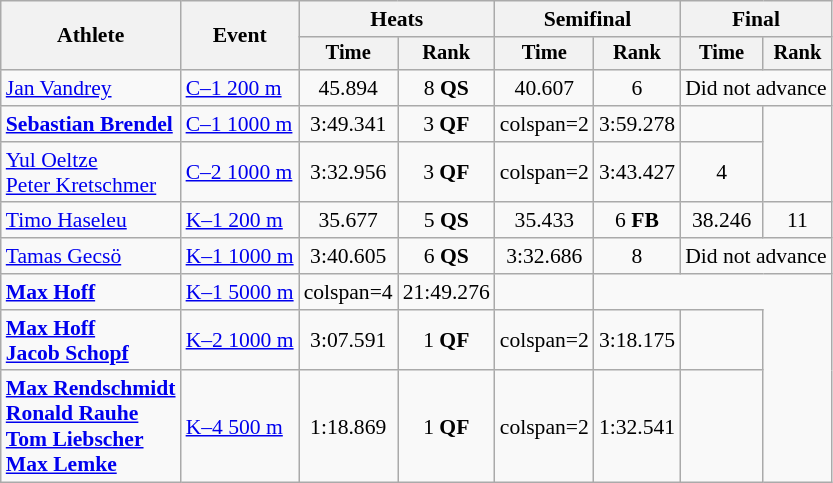<table class="wikitable" style="text-align:center; font-size:90%">
<tr>
<th rowspan=2>Athlete</th>
<th rowspan=2>Event</th>
<th colspan=2>Heats</th>
<th colspan=2>Semifinal</th>
<th colspan=2>Final</th>
</tr>
<tr style="font-size:95%">
<th>Time</th>
<th>Rank</th>
<th>Time</th>
<th>Rank</th>
<th>Time</th>
<th>Rank</th>
</tr>
<tr>
<td align=left><a href='#'>Jan Vandrey</a></td>
<td align=left><a href='#'>C–1 200 m</a></td>
<td>45.894</td>
<td>8 <strong>QS</strong></td>
<td>40.607</td>
<td>6</td>
<td colspan=2>Did not advance</td>
</tr>
<tr>
<td align=left><strong><a href='#'>Sebastian Brendel</a></strong></td>
<td align=left><a href='#'>C–1 1000 m</a></td>
<td>3:49.341</td>
<td>3 <strong>QF</strong></td>
<td>colspan=2</td>
<td>3:59.278</td>
<td></td>
</tr>
<tr>
<td align=left><a href='#'>Yul Oeltze</a><br><a href='#'>Peter Kretschmer</a></td>
<td align=left><a href='#'>C–2 1000 m</a></td>
<td>3:32.956</td>
<td>3 <strong>QF</strong></td>
<td>colspan=2</td>
<td>3:43.427</td>
<td>4</td>
</tr>
<tr>
<td align=left><a href='#'>Timo Haseleu</a></td>
<td align=left><a href='#'>K–1 200 m</a></td>
<td>35.677</td>
<td>5 <strong>QS</strong></td>
<td>35.433</td>
<td>6 <strong>FB</strong></td>
<td>38.246</td>
<td>11</td>
</tr>
<tr>
<td align=left><a href='#'>Tamas Gecsö</a></td>
<td align=left><a href='#'>K–1 1000 m</a></td>
<td>3:40.605</td>
<td>6 <strong>QS</strong></td>
<td>3:32.686</td>
<td>8</td>
<td colspan=2>Did not advance</td>
</tr>
<tr>
<td align=left><strong><a href='#'>Max Hoff</a></strong></td>
<td align=left><a href='#'>K–1 5000 m</a></td>
<td>colspan=4</td>
<td>21:49.276</td>
<td></td>
</tr>
<tr>
<td align=left><strong><a href='#'>Max Hoff</a><br><a href='#'>Jacob Schopf</a></strong></td>
<td align=left><a href='#'>K–2 1000 m</a></td>
<td>3:07.591</td>
<td>1 <strong>QF</strong></td>
<td>colspan=2</td>
<td>3:18.175</td>
<td></td>
</tr>
<tr>
<td align=left><strong><a href='#'>Max Rendschmidt</a><br><a href='#'>Ronald Rauhe</a><br><a href='#'>Tom Liebscher</a><br><a href='#'>Max Lemke</a></strong></td>
<td align=left><a href='#'>K–4 500 m</a></td>
<td>1:18.869</td>
<td>1 <strong>QF</strong></td>
<td>colspan=2</td>
<td>1:32.541</td>
<td></td>
</tr>
</table>
